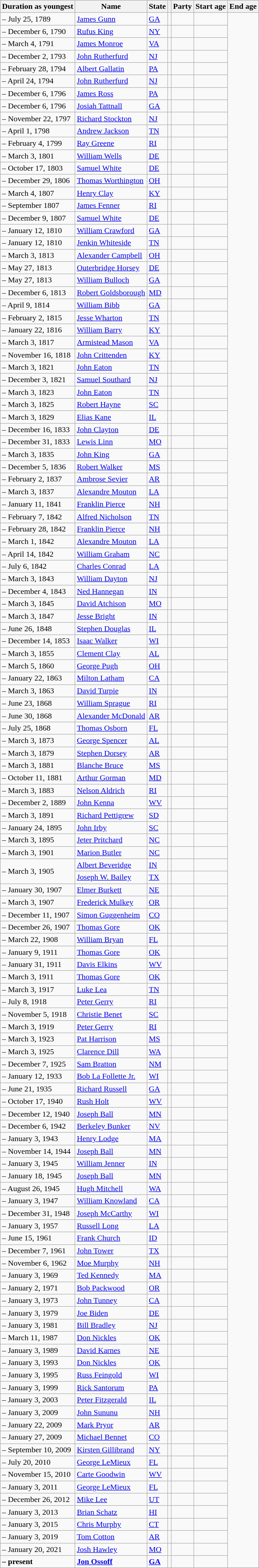<table class="sortable wikitable sticky-header">
<tr>
<th>Duration as youngest</th>
<th>Name</th>
<th>State</th>
<th class="unsortable"></th>
<th>Party</th>
<th>Start age</th>
<th>End age</th>
</tr>
<tr>
<td> – July 25, 1789</td>
<td data-sort-value="Gunn, James"><a href='#'>James Gunn</a></td>
<td><a href='#'>GA</a></td>
<td></td>
<td></td>
<td></td>
</tr>
<tr>
<td> – December 6, 1790</td>
<td data-sort-value="King, Rufus"><a href='#'>Rufus King</a></td>
<td><a href='#'>NY</a></td>
<td></td>
<td></td>
<td></td>
</tr>
<tr>
<td> – March 4, 1791</td>
<td data-sort-value="Monroe, James"><a href='#'>James Monroe</a></td>
<td><a href='#'>VA</a></td>
<td></td>
<td></td>
<td></td>
</tr>
<tr>
<td> – December 2, 1793</td>
<td data-sort-value="Rutherfurd, John"><a href='#'>John Rutherfurd</a></td>
<td><a href='#'>NJ</a></td>
<td></td>
<td></td>
<td></td>
</tr>
<tr>
<td> – February 28, 1794</td>
<td data-sort-value="Gallatin, Albert"><a href='#'>Albert Gallatin</a></td>
<td><a href='#'>PA</a></td>
<td></td>
<td></td>
<td></td>
</tr>
<tr>
<td> – April 24, 1794</td>
<td data-sort-value="Rutherfurd, John"><a href='#'>John Rutherfurd</a></td>
<td><a href='#'>NJ</a></td>
<td></td>
<td></td>
<td></td>
</tr>
<tr>
<td> – December 6, 1796</td>
<td data-sort-value="Ross, James"><a href='#'>James Ross</a></td>
<td><a href='#'>PA</a></td>
<td></td>
<td></td>
<td></td>
</tr>
<tr>
<td> – December 6, 1796</td>
<td data-sort-value="Tattnall, Josiah Sr"><a href='#'>Josiah Tattnall</a></td>
<td><a href='#'>GA</a></td>
<td></td>
<td></td>
<td></td>
</tr>
<tr>
<td> – November 22, 1797</td>
<td data-sort-value="Stockton, Richard"><a href='#'>Richard Stockton</a></td>
<td><a href='#'>NJ</a></td>
<td></td>
<td></td>
<td></td>
</tr>
<tr>
<td> – April 1, 1798</td>
<td data-sort-value="Jackson, Andrew"><a href='#'>Andrew Jackson</a></td>
<td><a href='#'>TN</a></td>
<td></td>
<td></td>
<td></td>
</tr>
<tr>
<td> – February 4, 1799</td>
<td data-sort-value="Greene, Ray"><a href='#'>Ray Greene</a></td>
<td><a href='#'>RI</a></td>
<td></td>
<td></td>
<td></td>
</tr>
<tr>
<td> – March 3, 1801</td>
<td data-sort-value="Wells, William H"><a href='#'>William Wells</a></td>
<td><a href='#'>DE</a></td>
<td></td>
<td></td>
<td></td>
</tr>
<tr>
<td> – October 17, 1803</td>
<td data-sort-value="White, Samuel"><a href='#'>Samuel White</a></td>
<td><a href='#'>DE</a></td>
<td></td>
<td></td>
<td></td>
</tr>
<tr>
<td> – December 29, 1806</td>
<td data-sort-value="Worthington, Thomas"><a href='#'>Thomas Worthington</a></td>
<td><a href='#'>OH</a></td>
<td></td>
<td></td>
<td></td>
</tr>
<tr>
<td> – March 4, 1807</td>
<td data-sort-value="Clay, Henry"><a href='#'>Henry Clay</a></td>
<td><a href='#'>KY</a></td>
<td></td>
<td></td>
<td></td>
</tr>
<tr>
<td> – September 1807</td>
<td data-sort-value="Fenner, James"><a href='#'>James Fenner</a></td>
<td><a href='#'>RI</a></td>
<td></td>
<td></td>
<td></td>
</tr>
<tr>
<td> – December 9, 1807</td>
<td data-sort-value="White, Samuel"><a href='#'>Samuel White</a></td>
<td><a href='#'>DE</a></td>
<td></td>
<td></td>
<td></td>
</tr>
<tr>
<td> – January 12, 1810</td>
<td data-sort-value="Crawford, William Harris"><a href='#'>William Crawford</a></td>
<td><a href='#'>GA</a></td>
<td></td>
<td></td>
<td></td>
</tr>
<tr>
<td> – January 12, 1810</td>
<td data-sort-value="Whiteside, Jenkin"><a href='#'>Jenkin Whiteside</a></td>
<td><a href='#'>TN</a></td>
<td></td>
<td></td>
<td></td>
</tr>
<tr>
<td> – March 3, 1813</td>
<td data-sort-value="Campbell, Alexander"><a href='#'>Alexander Campbell</a></td>
<td><a href='#'>OH</a></td>
<td></td>
<td></td>
<td></td>
</tr>
<tr>
<td> – May 27, 1813</td>
<td data-sort-value="Horsey, Outerbridge"><a href='#'>Outerbridge Horsey</a></td>
<td><a href='#'>DE</a></td>
<td></td>
<td></td>
<td></td>
</tr>
<tr>
<td> – May 27, 1813</td>
<td data-sort-value="Bulloch, William Bellinger"><a href='#'>William Bulloch</a></td>
<td><a href='#'>GA</a></td>
<td></td>
<td></td>
<td></td>
</tr>
<tr>
<td> – December 6, 1813</td>
<td data-sort-value="Goldsborough, Robert Henry"><a href='#'>Robert Goldsborough</a></td>
<td><a href='#'>MD</a></td>
<td></td>
<td></td>
<td></td>
</tr>
<tr>
<td> – April 9, 1814</td>
<td data-sort-value="Bibb, William Wyatt"><a href='#'>William Bibb</a></td>
<td><a href='#'>GA</a></td>
<td></td>
<td></td>
<td></td>
</tr>
<tr>
<td> – February 2, 1815</td>
<td data-sort-value="Wharton, Jesse"><a href='#'>Jesse Wharton</a></td>
<td><a href='#'>TN</a></td>
<td></td>
<td></td>
<td></td>
</tr>
<tr>
<td> – January 22, 1816</td>
<td data-sort-value="Barry, William Taylor"><a href='#'>William Barry</a></td>
<td><a href='#'>KY</a></td>
<td></td>
<td></td>
<td></td>
</tr>
<tr>
<td> – March 3, 1817</td>
<td data-sort-value="Mason, Armistead Thomson"><a href='#'>Armistead Mason</a></td>
<td><a href='#'>VA</a></td>
<td></td>
<td></td>
<td></td>
</tr>
<tr>
<td> – November 16, 1818</td>
<td data-sort-value="Crittenden, John Jordan"><a href='#'>John Crittenden</a></td>
<td><a href='#'>KY</a></td>
<td></td>
<td></td>
<td></td>
</tr>
<tr>
<td> – March 3, 1821</td>
<td data-sort-value="Eaton, John Henry"><a href='#'>John Eaton</a></td>
<td><a href='#'>TN</a></td>
<td></td>
<td></td>
<td></td>
</tr>
<tr>
<td> – December 3, 1821</td>
<td data-sort-value="Southard, Samuel Lewis"><a href='#'>Samuel Southard</a></td>
<td><a href='#'>NJ</a></td>
<td></td>
<td></td>
<td></td>
</tr>
<tr>
<td> – March 3, 1823</td>
<td data-sort-value="Eaton, John Henry"><a href='#'>John Eaton</a></td>
<td><a href='#'>TN</a></td>
<td></td>
<td></td>
<td></td>
</tr>
<tr>
<td> – March 3, 1825</td>
<td data-sort-value="Hayne, Robert Young"><a href='#'>Robert Hayne</a></td>
<td><a href='#'>SC</a></td>
<td></td>
<td></td>
<td></td>
</tr>
<tr>
<td> – March 3, 1829</td>
<td data-sort-value="Kane, Elias Kent"><a href='#'>Elias Kane</a></td>
<td><a href='#'>IL</a></td>
<td></td>
<td></td>
<td></td>
</tr>
<tr>
<td> – December 16, 1833</td>
<td data-sort-value="Clayton, John Middleton"><a href='#'>John Clayton</a></td>
<td><a href='#'>DE</a></td>
<td></td>
<td></td>
<td></td>
</tr>
<tr>
<td> – December 31, 1833</td>
<td data-sort-value="Linn, Lewis Fields"><a href='#'>Lewis Linn</a></td>
<td><a href='#'>MO</a></td>
<td></td>
<td></td>
<td></td>
</tr>
<tr>
<td> – March 3, 1835</td>
<td data-sort-value="King, John Pendleton"><a href='#'>John King</a></td>
<td><a href='#'>GA</a></td>
<td></td>
<td></td>
<td></td>
</tr>
<tr>
<td> – December 5, 1836</td>
<td data-sort-value="Walker, Robert John"><a href='#'>Robert Walker</a></td>
<td><a href='#'>MS</a></td>
<td></td>
<td></td>
<td></td>
</tr>
<tr>
<td> – February 2, 1837</td>
<td data-sort-value="Sevier, Ambrose H"><a href='#'>Ambrose Sevier</a></td>
<td><a href='#'>AR</a></td>
<td></td>
<td></td>
<td></td>
</tr>
<tr>
<td> – March 3, 1837</td>
<td data-sort-value="Mouton, Alexander"><a href='#'>Alexandre Mouton</a></td>
<td><a href='#'>LA</a></td>
<td></td>
<td></td>
<td></td>
</tr>
<tr>
<td> – January 11, 1841</td>
<td data-sort-value="Pierce, Franklin"><a href='#'>Franklin Pierce</a></td>
<td><a href='#'>NH</a></td>
<td></td>
<td></td>
<td></td>
</tr>
<tr>
<td> – February 7, 1842</td>
<td data-sort-value="Nicholson, Alfred O P"><a href='#'>Alfred Nicholson</a></td>
<td><a href='#'>TN</a></td>
<td></td>
<td></td>
<td></td>
</tr>
<tr>
<td> – February 28, 1842</td>
<td data-sort-value="Pierce, Franklin"><a href='#'>Franklin Pierce</a></td>
<td><a href='#'>NH</a></td>
<td></td>
<td></td>
<td></td>
</tr>
<tr>
<td> – March 1, 1842</td>
<td data-sort-value="Mouton, Alexander"><a href='#'>Alexandre Mouton</a></td>
<td><a href='#'>LA</a></td>
<td></td>
<td></td>
<td></td>
</tr>
<tr>
<td> – April 14, 1842</td>
<td data-sort-value="Graham, William Alexander"><a href='#'>William Graham</a></td>
<td><a href='#'>NC</a></td>
<td></td>
<td></td>
<td></td>
</tr>
<tr>
<td> – July 6, 1842</td>
<td data-sort-value="Conrad, Charles Magill"><a href='#'>Charles Conrad</a></td>
<td><a href='#'>LA</a></td>
<td></td>
<td></td>
<td></td>
</tr>
<tr>
<td> – March 3, 1843</td>
<td data-sort-value="Dayton, William L"><a href='#'>William Dayton</a></td>
<td><a href='#'>NJ</a></td>
<td></td>
<td></td>
<td></td>
</tr>
<tr>
<td> – December 4, 1843</td>
<td data-sort-value="Hannegan, Edward A"><a href='#'>Ned Hannegan</a></td>
<td><a href='#'>IN</a></td>
<td></td>
<td></td>
<td></td>
</tr>
<tr>
<td> – March 3, 1845</td>
<td data-sort-value="Atchison, David Rice"><a href='#'>David Atchison</a></td>
<td><a href='#'>MO</a></td>
<td></td>
<td></td>
<td></td>
</tr>
<tr>
<td> – March 3, 1847</td>
<td data-sort-value="Bright, Jesse D"><a href='#'>Jesse Bright</a></td>
<td><a href='#'>IN</a></td>
<td></td>
<td></td>
<td></td>
</tr>
<tr>
<td> – June 26, 1848</td>
<td data-sort-value="Douglas, Stephen A"><a href='#'>Stephen Douglas</a></td>
<td><a href='#'>IL</a></td>
<td></td>
<td></td>
<td></td>
</tr>
<tr>
<td> – December 14, 1853</td>
<td data-sort-value="Walker, Isaac Pigeon"><a href='#'>Isaac Walker</a></td>
<td><a href='#'>WI</a></td>
<td></td>
<td></td>
<td></td>
</tr>
<tr>
<td> – March 3, 1855</td>
<td data-sort-value="Clay, Clement Claiborne Jr"><a href='#'>Clement Clay</a></td>
<td><a href='#'>AL</a></td>
<td></td>
<td></td>
<td></td>
</tr>
<tr>
<td> – March 5, 1860</td>
<td data-sort-value="Pugh, George Ellis"><a href='#'>George Pugh</a></td>
<td><a href='#'>OH</a></td>
<td></td>
<td></td>
<td></td>
</tr>
<tr>
<td> – January 22, 1863</td>
<td data-sort-value="Latham, Milton Slocum"><a href='#'>Milton Latham</a></td>
<td><a href='#'>CA</a></td>
<td></td>
<td></td>
<td></td>
</tr>
<tr>
<td> – March 3, 1863</td>
<td data-sort-value="Turpie, David"><a href='#'>David Turpie</a></td>
<td><a href='#'>IN</a></td>
<td></td>
<td></td>
<td></td>
</tr>
<tr>
<td> – June 23, 1868</td>
<td data-sort-value="Sprague, William IV"><a href='#'>William Sprague</a></td>
<td><a href='#'>RI</a></td>
<td></td>
<td></td>
<td></td>
</tr>
<tr>
<td> – June 30, 1868</td>
<td data-sort-value="MacDonald, Alexander"><a href='#'>Alexander McDonald</a></td>
<td><a href='#'>AR</a></td>
<td></td>
<td></td>
<td></td>
</tr>
<tr>
<td> – July 25, 1868</td>
<td data-sort-value="Osborn, Thomas Ward"><a href='#'>Thomas Osborn</a></td>
<td><a href='#'>FL</a></td>
<td></td>
<td></td>
<td></td>
</tr>
<tr>
<td> – March 3, 1873</td>
<td data-sort-value="Spencer, George Eliphaz"><a href='#'>George Spencer</a></td>
<td><a href='#'>AL</a></td>
<td></td>
<td></td>
<td></td>
</tr>
<tr>
<td> – March 3, 1879</td>
<td data-sort-value="Dorsey, Stephen Wallace"><a href='#'>Stephen Dorsey</a></td>
<td><a href='#'>AR</a></td>
<td></td>
<td></td>
<td></td>
</tr>
<tr>
<td> – March 3, 1881</td>
<td data-sort-value="Bruce, BBlanche Kelso"><a href='#'>Blanche Bruce</a></td>
<td><a href='#'>MS</a></td>
<td></td>
<td></td>
<td></td>
</tr>
<tr>
<td> – October 11, 1881</td>
<td data-sort-value="Gorman, Arthur Pue"><a href='#'>Arthur Gorman</a></td>
<td><a href='#'>MD</a></td>
<td></td>
<td></td>
<td></td>
</tr>
<tr>
<td> – March 3, 1883</td>
<td data-sort-value="Aldrich, Nelson W"><a href='#'>Nelson Aldrich</a></td>
<td><a href='#'>RI</a></td>
<td></td>
<td></td>
<td></td>
</tr>
<tr>
<td> – December 2, 1889</td>
<td data-sort-value="Kenna, John E"><a href='#'>John Kenna</a></td>
<td><a href='#'>WV</a></td>
<td></td>
<td></td>
<td></td>
</tr>
<tr>
<td> – March 3, 1891</td>
<td data-sort-value="Pettigrew, Richard F"><a href='#'>Richard Pettigrew</a></td>
<td><a href='#'>SD</a></td>
<td></td>
<td></td>
<td></td>
</tr>
<tr>
<td> – January 24, 1895</td>
<td data-sort-value="Irby, John L M"><a href='#'>John Irby</a></td>
<td><a href='#'>SC</a></td>
<td></td>
<td></td>
<td></td>
</tr>
<tr>
<td> – March 3, 1895</td>
<td data-sort-value="Pritchard, Jeter C"><a href='#'>Jeter Pritchard</a></td>
<td><a href='#'>NC</a></td>
<td></td>
<td></td>
<td></td>
</tr>
<tr>
<td> – March 3, 1901</td>
<td data-sort-value="Butler, Marion"><a href='#'>Marion Butler</a></td>
<td><a href='#'>NC</a></td>
<td></td>
<td></td>
<td></td>
</tr>
<tr>
<td rowspan=2> – March 3, 1905</td>
<td data-sort-value="Beveridge, Albert J"><a href='#'>Albert Beveridge</a></td>
<td><a href='#'>IN</a></td>
<td></td>
<td></td>
<td></td>
</tr>
<tr>
<td data-sort-value="Bailey, Joseph Weldon"><a href='#'>Joseph W. Bailey</a></td>
<td><a href='#'>TX</a></td>
<td></td>
<td></td>
<td></td>
</tr>
<tr>
<td> – January 30, 1907</td>
<td data-sort-value="Burkett, Elmer J"><a href='#'>Elmer Burkett</a></td>
<td><a href='#'>NE</a></td>
<td></td>
<td></td>
<td></td>
</tr>
<tr>
<td> – March 3, 1907</td>
<td data-sort-value="Mulkey, Frederick W"><a href='#'>Frederick Mulkey</a></td>
<td><a href='#'>OR</a></td>
<td></td>
<td></td>
<td></td>
</tr>
<tr>
<td> – December 11, 1907</td>
<td data-sort-value="Guggenheim, Simon"><a href='#'>Simon Guggenheim</a></td>
<td><a href='#'>CO</a></td>
<td></td>
<td></td>
<td></td>
</tr>
<tr>
<td> – December 26, 1907</td>
<td data-sort-value="Gore, Thomas"><a href='#'>Thomas Gore</a></td>
<td><a href='#'>OK</a></td>
<td></td>
<td></td>
<td></td>
</tr>
<tr>
<td> – March 22, 1908</td>
<td data-sort-value="Bryan, William James"><a href='#'>William Bryan</a></td>
<td><a href='#'>FL</a></td>
<td></td>
<td></td>
<td></td>
</tr>
<tr>
<td> – January 9, 1911</td>
<td data-sort-value="Gore, Thomas"><a href='#'>Thomas Gore</a></td>
<td><a href='#'>OK</a></td>
<td></td>
<td></td>
<td></td>
</tr>
<tr>
<td> – January 31, 1911</td>
<td data-sort-value="Elkins, Davis"><a href='#'>Davis Elkins</a></td>
<td><a href='#'>WV</a></td>
<td></td>
<td></td>
<td></td>
</tr>
<tr>
<td> – March 3, 1911</td>
<td data-sort-value="Gore, Thomas"><a href='#'>Thomas Gore</a></td>
<td><a href='#'>OK</a></td>
<td></td>
<td></td>
<td></td>
</tr>
<tr>
<td> – March 3, 1917</td>
<td data-sort-value="Lea, Luke"><a href='#'>Luke Lea</a></td>
<td><a href='#'>TN</a></td>
<td></td>
<td></td>
<td></td>
</tr>
<tr>
<td> – July 8, 1918</td>
<td data-sort-value="Gerry, Peter Goelet"><a href='#'>Peter Gerry</a></td>
<td><a href='#'>RI</a></td>
<td></td>
<td></td>
<td></td>
</tr>
<tr>
<td> – November 5, 1918</td>
<td data-sort-value="Benet, Christie"><a href='#'>Christie Benet</a></td>
<td><a href='#'>SC</a></td>
<td></td>
<td></td>
<td></td>
</tr>
<tr>
<td> – March 3, 1919</td>
<td data-sort-value="Gerry, Peter Goelet"><a href='#'>Peter Gerry</a></td>
<td><a href='#'>RI</a></td>
<td></td>
<td></td>
<td></td>
</tr>
<tr>
<td> – March 3, 1923</td>
<td data-sort-value="Harrison, Pat"><a href='#'>Pat Harrison</a></td>
<td><a href='#'>MS</a></td>
<td></td>
<td></td>
<td></td>
</tr>
<tr>
<td> – March 3, 1925</td>
<td data-sort-value="Dill, Clarence"><a href='#'>Clarence Dill</a></td>
<td><a href='#'>WA</a></td>
<td></td>
<td></td>
<td></td>
</tr>
<tr>
<td> – December 7, 1925</td>
<td data-sort-value="Bratton, Sam G"><a href='#'>Sam Bratton</a></td>
<td><a href='#'>NM</a></td>
<td></td>
<td></td>
<td></td>
</tr>
<tr>
<td> – January 12, 1933</td>
<td data-sort-value="La Follette, Robert M Jr"><a href='#'>Bob La Follette Jr.</a></td>
<td><a href='#'>WI</a></td>
<td></td>
<td></td>
<td></td>
</tr>
<tr>
<td> – June 21, 1935</td>
<td data-sort-value="Russell, Richard B Jr"><a href='#'>Richard Russell</a></td>
<td><a href='#'>GA</a></td>
<td></td>
<td></td>
<td></td>
</tr>
<tr>
<td> – October 17, 1940</td>
<td data-sort-value="Holt, Rush Dew Sr"><a href='#'>Rush Holt</a></td>
<td><a href='#'>WV</a></td>
<td></td>
<td></td>
<td></td>
</tr>
<tr>
<td> – December 12, 1940</td>
<td data-sort-value="Ball, Joseph H"><a href='#'>Joseph Ball</a></td>
<td><a href='#'>MN</a></td>
<td></td>
<td></td>
<td></td>
</tr>
<tr>
<td> – December 6, 1942</td>
<td data-sort-value="Bunker, Berkeley L"><a href='#'>Berkeley Bunker</a></td>
<td><a href='#'>NV</a></td>
<td></td>
<td></td>
<td></td>
</tr>
<tr>
<td> – January 3, 1943</td>
<td data-sort-value="Lodge, Henry Cabot Jr"><a href='#'>Henry Lodge</a></td>
<td><a href='#'>MA</a></td>
<td></td>
<td></td>
<td></td>
</tr>
<tr>
<td> – November 14, 1944</td>
<td data-sort-value="Ball, Joseph H"><a href='#'>Joseph Ball</a></td>
<td><a href='#'>MN</a></td>
<td></td>
<td></td>
<td></td>
</tr>
<tr>
<td> – January 3, 1945</td>
<td data-sort-value="Jenner, William E"><a href='#'>William Jenner</a></td>
<td><a href='#'>IN</a></td>
<td></td>
<td></td>
<td></td>
</tr>
<tr>
<td> – January 18, 1945</td>
<td data-sort-value="Ball, Joseph H"><a href='#'>Joseph Ball</a></td>
<td><a href='#'>MN</a></td>
<td></td>
<td></td>
<td></td>
</tr>
<tr>
<td> – August 26, 1945</td>
<td data-sort-value="Mitchell, Hugh B"><a href='#'>Hugh Mitchell</a></td>
<td><a href='#'>WA</a></td>
<td></td>
<td></td>
<td></td>
</tr>
<tr>
<td> – January 3, 1947</td>
<td data-sort-value="Knowland, William"><a href='#'>William Knowland</a></td>
<td><a href='#'>CA</a></td>
<td></td>
<td></td>
<td></td>
</tr>
<tr>
<td> – December 31, 1948</td>
<td data-sort-value="MacCarthy, Joseph"><a href='#'>Joseph McCarthy</a></td>
<td><a href='#'>WI</a></td>
<td></td>
<td></td>
<td></td>
</tr>
<tr>
<td> – January 3, 1957</td>
<td data-sort-value="Long, Russell"><a href='#'>Russell Long</a></td>
<td><a href='#'>LA</a></td>
<td></td>
<td></td>
<td></td>
</tr>
<tr>
<td> – June 15, 1961</td>
<td data-sort-value="Church, Frank"><a href='#'>Frank Church</a></td>
<td><a href='#'>ID</a></td>
<td></td>
<td></td>
<td></td>
</tr>
<tr>
<td> – December 7, 1961</td>
<td data-sort-value="Tower, John"><a href='#'>John Tower</a></td>
<td><a href='#'>TX</a></td>
<td></td>
<td></td>
<td></td>
</tr>
<tr>
<td> – November 6, 1962</td>
<td data-sort-value="Murphy, Maurice J Jr"><a href='#'>Moe Murphy</a></td>
<td><a href='#'>NH</a></td>
<td></td>
<td></td>
<td></td>
</tr>
<tr>
<td> – January 3, 1969</td>
<td data-sort-value="Kennedy, Ted"><a href='#'>Ted Kennedy</a></td>
<td><a href='#'>MA</a></td>
<td></td>
<td></td>
<td></td>
</tr>
<tr>
<td> – January 2, 1971</td>
<td data-sort-value="Packwood, Bob"><a href='#'>Bob Packwood</a></td>
<td><a href='#'>OR</a></td>
<td></td>
<td></td>
<td></td>
</tr>
<tr>
<td> – January 3, 1973</td>
<td data-sort-value="Tunney, John V"><a href='#'>John Tunney</a></td>
<td><a href='#'>CA</a></td>
<td></td>
<td></td>
<td></td>
</tr>
<tr>
<td> – January 3, 1979</td>
<td data-sort-value="Biden, Joe"><a href='#'>Joe Biden</a></td>
<td><a href='#'>DE</a></td>
<td></td>
<td></td>
<td></td>
</tr>
<tr>
<td> – January 3, 1981</td>
<td data-sort-value="Bradley, Bill"><a href='#'>Bill Bradley</a></td>
<td><a href='#'>NJ</a></td>
<td></td>
<td></td>
<td></td>
</tr>
<tr>
<td> – March 11, 1987</td>
<td data-sort-value="Nickles, Don"><a href='#'>Don Nickles</a></td>
<td><a href='#'>OK</a></td>
<td></td>
<td></td>
<td></td>
</tr>
<tr>
<td> – January 3, 1989</td>
<td [data-sort-value="Karnes, David Kemp"><a href='#'>David Karnes</a></td>
<td><a href='#'>NE</a></td>
<td></td>
<td></td>
<td></td>
</tr>
<tr>
<td> – January 3, 1993</td>
<td data-sort-value="Nickles, Don"><a href='#'>Don Nickles</a></td>
<td><a href='#'>OK</a></td>
<td></td>
<td></td>
<td></td>
</tr>
<tr>
<td> – January 3, 1995</td>
<td data-sort-value="Feingold, Russ"><a href='#'>Russ Feingold</a></td>
<td><a href='#'>WI</a></td>
<td></td>
<td></td>
<td></td>
</tr>
<tr>
<td> – January 3, 1999</td>
<td data-sort-value="Santorum, Rick"><a href='#'>Rick Santorum</a></td>
<td><a href='#'>PA</a></td>
<td></td>
<td></td>
<td></td>
</tr>
<tr>
<td> – January 3, 2003</td>
<td data-sort-value="Fitzgerald, Peter"><a href='#'>Peter Fitzgerald</a></td>
<td><a href='#'>IL</a></td>
<td></td>
<td></td>
<td></td>
</tr>
<tr>
<td> – January 3, 2009</td>
<td data-sort-value="Sununu, John E"><a href='#'>John Sununu</a></td>
<td><a href='#'>NH</a></td>
<td></td>
<td></td>
<td></td>
</tr>
<tr>
<td> – January 22, 2009</td>
<td data-sort-value="Pryor, Mark"><a href='#'>Mark Pryor</a></td>
<td><a href='#'>AR</a></td>
<td></td>
<td></td>
<td></td>
</tr>
<tr>
<td> – January 27, 2009</td>
<td data-sort-value="Bennet, Michael"><a href='#'>Michael Bennet</a></td>
<td><a href='#'>CO</a></td>
<td></td>
<td></td>
<td></td>
</tr>
<tr>
<td> – September 10, 2009</td>
<td data-sort-value="Gillibrand, Kirsten"><a href='#'>Kirsten Gillibrand</a></td>
<td><a href='#'>NY</a></td>
<td></td>
<td></td>
<td></td>
</tr>
<tr>
<td> – July 20, 2010</td>
<td data-sort-value="LeMieux, George"><a href='#'>George LeMieux</a></td>
<td><a href='#'>FL</a></td>
<td></td>
<td></td>
<td></td>
</tr>
<tr>
<td> – November 15, 2010</td>
<td data-sort-value="Goodwin, Carte"><a href='#'>Carte Goodwin</a></td>
<td><a href='#'>WV</a></td>
<td></td>
<td></td>
<td></td>
</tr>
<tr>
<td> – January 3, 2011</td>
<td data-sort-value="LeMieux, George"><a href='#'>George LeMieux</a></td>
<td><a href='#'>FL</a></td>
<td></td>
<td></td>
<td></td>
</tr>
<tr>
<td> – December 26, 2012</td>
<td data-sort-value="Lee, Mike"><a href='#'>Mike Lee</a></td>
<td><a href='#'>UT</a></td>
<td></td>
<td></td>
<td></td>
</tr>
<tr>
<td> – January 3, 2013</td>
<td data-sort-value="Schatz, Brian"><a href='#'>Brian Schatz</a></td>
<td><a href='#'>HI</a></td>
<td></td>
<td></td>
<td></td>
</tr>
<tr>
<td> – January 3, 2015</td>
<td data-sort-value="Murphy, Chris"><a href='#'>Chris Murphy</a></td>
<td><a href='#'>CT</a></td>
<td></td>
<td></td>
<td></td>
</tr>
<tr>
<td> – January 3, 2019</td>
<td data-sort-value="Cotton, Tom"><a href='#'>Tom Cotton</a></td>
<td><a href='#'>AR</a></td>
<td></td>
<td></td>
<td></td>
</tr>
<tr>
<td> – January 20, 2021</td>
<td data-sort-value="Hawley, Josh"><a href='#'>Josh Hawley</a></td>
<td><a href='#'>MO</a></td>
<td></td>
<td></td>
<td></td>
</tr>
<tr>
<td><strong> – present</strong></td>
<td data-sort-value="Ossoff, Jon"><strong><a href='#'>Jon Ossoff</a></strong></td>
<td><strong><a href='#'>GA</a></strong></td>
<td></td>
<td><strong></strong></td>
<td><strong><em></em></strong></td>
</tr>
</table>
